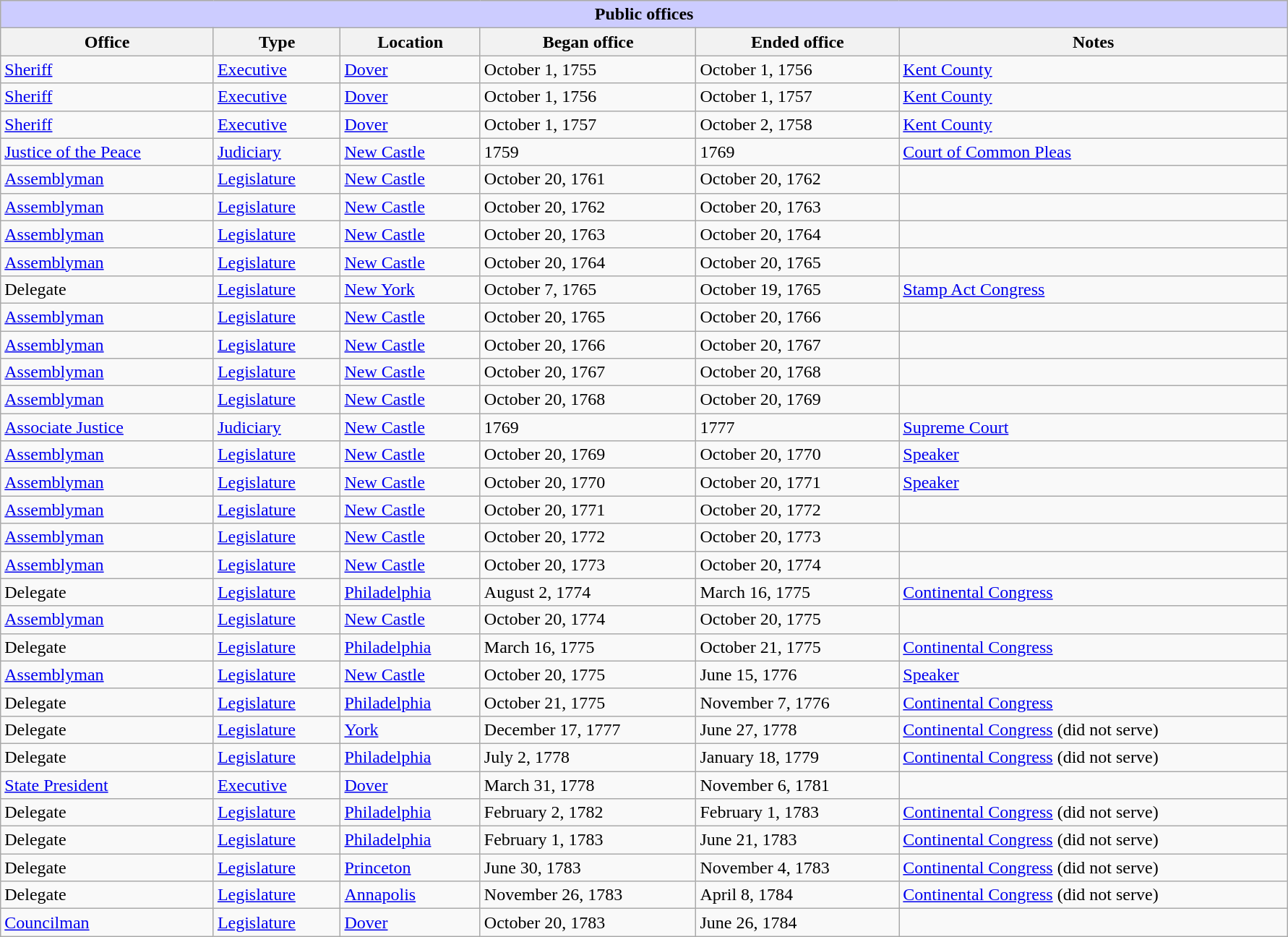<table class=wikitable style="width: 94%" style="text-align: center;" align="center">
<tr bgcolor=#cccccc>
<th colspan=8 style="background: #ccccff;">Public offices</th>
</tr>
<tr>
<th><strong>Office</strong></th>
<th><strong>Type</strong></th>
<th><strong>Location</strong></th>
<th><strong>Began office</strong></th>
<th><strong>Ended office</strong></th>
<th><strong>Notes</strong></th>
</tr>
<tr>
<td><a href='#'>Sheriff</a></td>
<td><a href='#'>Executive</a></td>
<td><a href='#'>Dover</a></td>
<td>October 1, 1755</td>
<td>October 1, 1756</td>
<td><a href='#'>Kent County</a></td>
</tr>
<tr>
<td><a href='#'>Sheriff</a></td>
<td><a href='#'>Executive</a></td>
<td><a href='#'>Dover</a></td>
<td>October 1, 1756</td>
<td>October 1, 1757</td>
<td><a href='#'>Kent County</a></td>
</tr>
<tr>
<td><a href='#'>Sheriff</a></td>
<td><a href='#'>Executive</a></td>
<td><a href='#'>Dover</a></td>
<td>October 1, 1757</td>
<td>October 2, 1758</td>
<td><a href='#'>Kent County</a></td>
</tr>
<tr>
<td><a href='#'>Justice of the Peace</a></td>
<td><a href='#'>Judiciary</a></td>
<td><a href='#'>New Castle</a></td>
<td>1759</td>
<td>1769</td>
<td><a href='#'>Court of Common Pleas</a></td>
</tr>
<tr>
<td><a href='#'>Assemblyman</a></td>
<td><a href='#'>Legislature</a></td>
<td><a href='#'>New Castle</a></td>
<td>October 20, 1761</td>
<td>October 20, 1762</td>
<td></td>
</tr>
<tr>
<td><a href='#'>Assemblyman</a></td>
<td><a href='#'>Legislature</a></td>
<td><a href='#'>New Castle</a></td>
<td>October 20, 1762</td>
<td>October 20, 1763</td>
<td></td>
</tr>
<tr>
<td><a href='#'>Assemblyman</a></td>
<td><a href='#'>Legislature</a></td>
<td><a href='#'>New Castle</a></td>
<td>October 20, 1763</td>
<td>October 20, 1764</td>
<td></td>
</tr>
<tr>
<td><a href='#'>Assemblyman</a></td>
<td><a href='#'>Legislature</a></td>
<td><a href='#'>New Castle</a></td>
<td>October 20, 1764</td>
<td>October 20, 1765</td>
<td></td>
</tr>
<tr>
<td>Delegate</td>
<td><a href='#'>Legislature</a></td>
<td><a href='#'>New York</a></td>
<td>October 7, 1765</td>
<td>October 19, 1765</td>
<td><a href='#'>Stamp Act Congress</a></td>
</tr>
<tr>
<td><a href='#'>Assemblyman</a></td>
<td><a href='#'>Legislature</a></td>
<td><a href='#'>New Castle</a></td>
<td>October 20, 1765</td>
<td>October 20, 1766</td>
<td></td>
</tr>
<tr>
<td><a href='#'>Assemblyman</a></td>
<td><a href='#'>Legislature</a></td>
<td><a href='#'>New Castle</a></td>
<td>October 20, 1766</td>
<td>October 20, 1767</td>
<td></td>
</tr>
<tr>
<td><a href='#'>Assemblyman</a></td>
<td><a href='#'>Legislature</a></td>
<td><a href='#'>New Castle</a></td>
<td>October 20, 1767</td>
<td>October 20, 1768</td>
<td></td>
</tr>
<tr>
<td><a href='#'>Assemblyman</a></td>
<td><a href='#'>Legislature</a></td>
<td><a href='#'>New Castle</a></td>
<td>October 20, 1768</td>
<td>October 20, 1769</td>
<td></td>
</tr>
<tr>
<td><a href='#'>Associate Justice</a></td>
<td><a href='#'>Judiciary</a></td>
<td><a href='#'>New Castle</a></td>
<td>1769</td>
<td>1777</td>
<td><a href='#'>Supreme Court</a></td>
</tr>
<tr>
<td><a href='#'>Assemblyman</a></td>
<td><a href='#'>Legislature</a></td>
<td><a href='#'>New Castle</a></td>
<td>October 20, 1769</td>
<td>October 20, 1770</td>
<td><a href='#'>Speaker</a></td>
</tr>
<tr>
<td><a href='#'>Assemblyman</a></td>
<td><a href='#'>Legislature</a></td>
<td><a href='#'>New Castle</a></td>
<td>October 20, 1770</td>
<td>October 20, 1771</td>
<td><a href='#'>Speaker</a></td>
</tr>
<tr>
<td><a href='#'>Assemblyman</a></td>
<td><a href='#'>Legislature</a></td>
<td><a href='#'>New Castle</a></td>
<td>October 20, 1771</td>
<td>October 20, 1772</td>
<td></td>
</tr>
<tr>
<td><a href='#'>Assemblyman</a></td>
<td><a href='#'>Legislature</a></td>
<td><a href='#'>New Castle</a></td>
<td>October 20, 1772</td>
<td>October 20, 1773</td>
<td></td>
</tr>
<tr>
<td><a href='#'>Assemblyman</a></td>
<td><a href='#'>Legislature</a></td>
<td><a href='#'>New Castle</a></td>
<td>October 20, 1773</td>
<td>October 20, 1774</td>
<td></td>
</tr>
<tr>
<td>Delegate</td>
<td><a href='#'>Legislature</a></td>
<td><a href='#'>Philadelphia</a></td>
<td>August 2, 1774</td>
<td>March 16, 1775</td>
<td><a href='#'>Continental Congress</a></td>
</tr>
<tr>
<td><a href='#'>Assemblyman</a></td>
<td><a href='#'>Legislature</a></td>
<td><a href='#'>New Castle</a></td>
<td>October 20, 1774</td>
<td>October 20, 1775</td>
<td></td>
</tr>
<tr>
<td>Delegate</td>
<td><a href='#'>Legislature</a></td>
<td><a href='#'>Philadelphia</a></td>
<td>March 16, 1775</td>
<td>October 21, 1775</td>
<td><a href='#'>Continental Congress</a></td>
</tr>
<tr>
<td><a href='#'>Assemblyman</a></td>
<td><a href='#'>Legislature</a></td>
<td><a href='#'>New Castle</a></td>
<td>October 20, 1775</td>
<td>June 15, 1776</td>
<td><a href='#'>Speaker</a></td>
</tr>
<tr>
<td>Delegate</td>
<td><a href='#'>Legislature</a></td>
<td><a href='#'>Philadelphia</a></td>
<td>October 21, 1775</td>
<td>November 7, 1776</td>
<td><a href='#'>Continental Congress</a></td>
</tr>
<tr>
<td>Delegate</td>
<td><a href='#'>Legislature</a></td>
<td><a href='#'>York</a></td>
<td>December 17, 1777</td>
<td>June 27, 1778</td>
<td><a href='#'>Continental Congress</a> (did not serve)</td>
</tr>
<tr>
<td>Delegate</td>
<td><a href='#'>Legislature</a></td>
<td><a href='#'>Philadelphia</a></td>
<td>July 2, 1778</td>
<td>January 18, 1779</td>
<td><a href='#'>Continental Congress</a> (did not serve)</td>
</tr>
<tr>
<td><a href='#'>State President</a></td>
<td><a href='#'>Executive</a></td>
<td><a href='#'>Dover</a></td>
<td>March 31, 1778</td>
<td>November 6, 1781</td>
<td></td>
</tr>
<tr>
<td>Delegate</td>
<td><a href='#'>Legislature</a></td>
<td><a href='#'>Philadelphia</a></td>
<td>February 2, 1782</td>
<td>February 1, 1783</td>
<td><a href='#'>Continental Congress</a> (did not serve)</td>
</tr>
<tr>
<td>Delegate</td>
<td><a href='#'>Legislature</a></td>
<td><a href='#'>Philadelphia</a></td>
<td>February 1, 1783</td>
<td>June 21, 1783</td>
<td><a href='#'>Continental Congress</a> (did not serve)</td>
</tr>
<tr>
<td>Delegate</td>
<td><a href='#'>Legislature</a></td>
<td><a href='#'>Princeton</a></td>
<td>June 30, 1783</td>
<td>November 4, 1783</td>
<td><a href='#'>Continental Congress</a> (did not serve)</td>
</tr>
<tr>
<td>Delegate</td>
<td><a href='#'>Legislature</a></td>
<td><a href='#'>Annapolis</a></td>
<td>November 26, 1783</td>
<td>April 8, 1784</td>
<td><a href='#'>Continental Congress</a> (did not serve)</td>
</tr>
<tr>
<td><a href='#'>Councilman</a></td>
<td><a href='#'>Legislature</a></td>
<td><a href='#'>Dover</a></td>
<td>October 20, 1783</td>
<td>June 26, 1784</td>
<td></td>
</tr>
</table>
